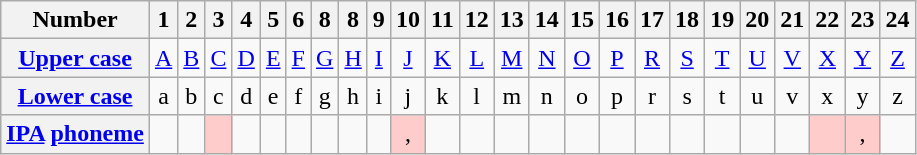<table class="wikitable" style="text-align:center; table-layout:fixed">
<tr>
<th>Number</th>
<th>1</th>
<th>2</th>
<th>3</th>
<th>4</th>
<th>5</th>
<th>6</th>
<th>8</th>
<th>8</th>
<th>9</th>
<th>10</th>
<th>11</th>
<th>12</th>
<th>13</th>
<th>14</th>
<th>15</th>
<th>16</th>
<th>17</th>
<th>18</th>
<th>19</th>
<th>20</th>
<th>21</th>
<th>22</th>
<th>23</th>
<th>24</th>
</tr>
<tr>
<th><a href='#'>Upper case</a></th>
<td><a href='#'>A</a></td>
<td><a href='#'>B</a></td>
<td><a href='#'>C</a></td>
<td><a href='#'>D</a></td>
<td><a href='#'>E</a></td>
<td><a href='#'>F</a></td>
<td><a href='#'>G</a></td>
<td><a href='#'>H</a></td>
<td><a href='#'>I</a></td>
<td><a href='#'>J</a></td>
<td><a href='#'>K</a></td>
<td><a href='#'>L</a></td>
<td><a href='#'>M</a></td>
<td><a href='#'>N</a></td>
<td><a href='#'>O</a></td>
<td><a href='#'>P</a></td>
<td><a href='#'>R</a></td>
<td><a href='#'>S</a></td>
<td><a href='#'>T</a></td>
<td><a href='#'>U</a></td>
<td><a href='#'>V</a></td>
<td><a href='#'>X</a></td>
<td><a href='#'>Y</a></td>
<td><a href='#'>Z</a></td>
</tr>
<tr>
<th><a href='#'>Lower case</a></th>
<td>a</td>
<td>b</td>
<td>c</td>
<td>d</td>
<td>e</td>
<td>f</td>
<td>g</td>
<td>h</td>
<td>i</td>
<td>j</td>
<td>k</td>
<td>l</td>
<td>m</td>
<td>n</td>
<td>o</td>
<td>p</td>
<td>r</td>
<td>s</td>
<td>t</td>
<td>u</td>
<td>v</td>
<td>x</td>
<td>y</td>
<td>z</td>
</tr>
<tr>
<th><a href='#'>IPA</a> <a href='#'>phoneme</a></th>
<td></td>
<td></td>
<td style="background-color:#fcc"></td>
<td></td>
<td></td>
<td></td>
<td></td>
<td></td>
<td></td>
<td style="background-color:#fcc">, </td>
<td></td>
<td></td>
<td></td>
<td></td>
<td></td>
<td></td>
<td></td>
<td></td>
<td></td>
<td></td>
<td></td>
<td style="background-color:#fcc"></td>
<td style="background-color:#fcc">, </td>
<td></td>
</tr>
</table>
